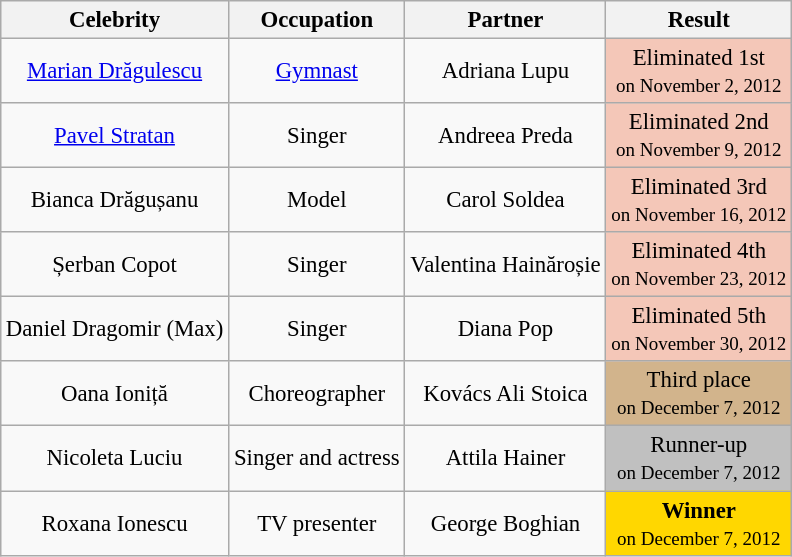<table class="wikitable sortable" style="text-align: center; white-space:nowrap; margin:auto; font-size:95%;">
<tr>
<th>Celebrity</th>
<th>Occupation</th>
<th>Partner</th>
<th>Result</th>
</tr>
<tr>
<td><a href='#'>Marian Drăgulescu</a></td>
<td><a href='#'>Gymnast</a></td>
<td>Adriana Lupu</td>
<td style="background:#f4c7b8;">Eliminated 1st<br><small>on November 2, 2012</small></td>
</tr>
<tr>
<td><a href='#'>Pavel Stratan</a></td>
<td>Singer</td>
<td>Andreea Preda</td>
<td style="background:#f4c7b8;">Eliminated 2nd<br><small>on November 9, 2012</small></td>
</tr>
<tr>
<td>Bianca Drăgușanu</td>
<td>Model</td>
<td>Carol Soldea</td>
<td style="background:#f4c7b8;">Eliminated 3rd<br><small>on November 16, 2012</small></td>
</tr>
<tr>
<td>Șerban Copot</td>
<td>Singer</td>
<td>Valentina Hainăroșie</td>
<td style="background:#f4c7b8;">Eliminated 4th<br><small>on November 23, 2012</small></td>
</tr>
<tr>
<td>Daniel Dragomir (Max)</td>
<td>Singer</td>
<td>Diana Pop</td>
<td style="background:#f4c7b8;">Eliminated 5th<br><small>on November 30, 2012</small></td>
</tr>
<tr>
<td>Oana Ioniță</td>
<td>Choreographer</td>
<td>Kovács Ali Stoica</td>
<td style=background:tan>Third place<br><small>on December 7, 2012</small></td>
</tr>
<tr>
<td>Nicoleta Luciu</td>
<td>Singer and actress</td>
<td>Attila Hainer</td>
<td style=background:silver>Runner-up<br><small>on December 7, 2012</small></td>
</tr>
<tr>
<td>Roxana Ionescu</td>
<td>TV presenter</td>
<td>George Boghian</td>
<td style=background:gold><strong>Winner</strong><br><small>on December 7, 2012</small></td>
</tr>
</table>
